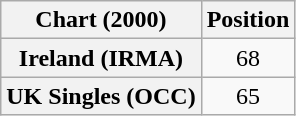<table class="wikitable sortable plainrowheaders" style="text-align:center">
<tr>
<th>Chart (2000)</th>
<th>Position</th>
</tr>
<tr>
<th scope="row">Ireland (IRMA)</th>
<td>68</td>
</tr>
<tr>
<th scope="row">UK Singles (OCC)</th>
<td>65</td>
</tr>
</table>
